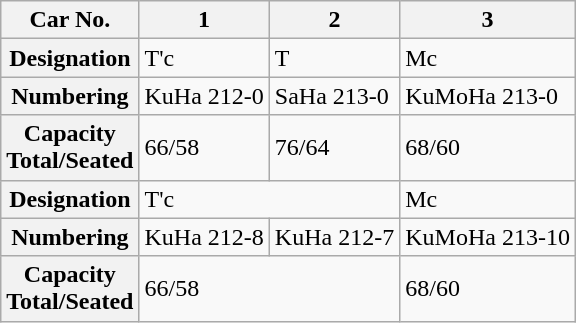<table class="wikitable">
<tr>
<th>Car No.</th>
<th>1</th>
<th>2</th>
<th>3</th>
</tr>
<tr>
<th>Designation</th>
<td>T'c</td>
<td>T</td>
<td>Mc</td>
</tr>
<tr>
<th>Numbering</th>
<td>KuHa 212-0</td>
<td>SaHa 213-0</td>
<td>KuMoHa 213-0</td>
</tr>
<tr>
<th>Capacity<br>Total/Seated</th>
<td>66/58</td>
<td>76/64</td>
<td>68/60</td>
</tr>
<tr>
<th>Designation</th>
<td colspan="2">T'c</td>
<td>Mc</td>
</tr>
<tr>
<th>Numbering</th>
<td>KuHa 212-8</td>
<td>KuHa 212-7</td>
<td>KuMoHa 213-10</td>
</tr>
<tr>
<th>Capacity<br>Total/Seated</th>
<td colspan="2">66/58</td>
<td>68/60</td>
</tr>
</table>
